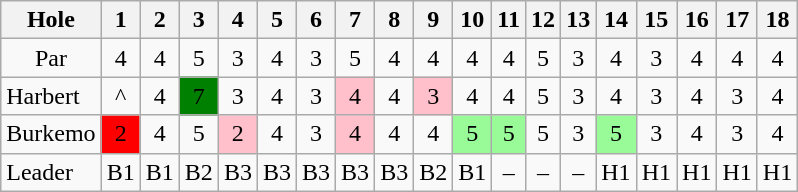<table class="wikitable" style="text-align:center">
<tr>
<th>Hole</th>
<th> 1 </th>
<th> 2 </th>
<th> 3 </th>
<th> 4 </th>
<th> 5 </th>
<th> 6 </th>
<th> 7 </th>
<th> 8 </th>
<th> 9 </th>
<th>10</th>
<th>11</th>
<th>12</th>
<th>13</th>
<th>14</th>
<th>15</th>
<th>16</th>
<th>17</th>
<th>18</th>
</tr>
<tr>
<td>Par</td>
<td>4</td>
<td>4</td>
<td>5</td>
<td>3</td>
<td>4</td>
<td>3</td>
<td>5</td>
<td>4</td>
<td>4</td>
<td>4</td>
<td>4</td>
<td>5</td>
<td>3</td>
<td>4</td>
<td>3</td>
<td>4</td>
<td>4</td>
<td>4</td>
</tr>
<tr>
<td align=left> Harbert</td>
<td>^</td>
<td>4</td>
<td style="background: Green;">7</td>
<td>3</td>
<td>4</td>
<td>3</td>
<td style="background: Pink;">4</td>
<td>4</td>
<td style="background: Pink;">3</td>
<td>4</td>
<td>4</td>
<td>5</td>
<td>3</td>
<td>4</td>
<td>3</td>
<td>4</td>
<td>3</td>
<td>4</td>
</tr>
<tr>
<td align=left> Burkemo</td>
<td style="background: Red;">2</td>
<td>4</td>
<td>5</td>
<td style="background: Pink;">2</td>
<td>4</td>
<td>3</td>
<td style="background: Pink;">4</td>
<td>4</td>
<td>4</td>
<td style="background: PaleGreen;">5</td>
<td style="background: PaleGreen;">5</td>
<td>5</td>
<td>3</td>
<td style="background: PaleGreen;">5</td>
<td>3</td>
<td>4</td>
<td>3</td>
<td>4</td>
</tr>
<tr>
<td align=left>Leader</td>
<td>B1</td>
<td>B1</td>
<td>B2</td>
<td>B3</td>
<td>B3</td>
<td>B3</td>
<td>B3</td>
<td>B3</td>
<td>B2</td>
<td>B1</td>
<td>–</td>
<td>–</td>
<td>–</td>
<td>H1</td>
<td>H1</td>
<td>H1</td>
<td>H1</td>
<td>H1</td>
</tr>
</table>
